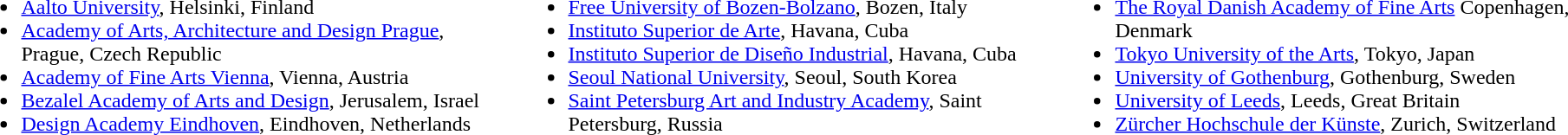<table>
<tr>
<td width="33%"><br><ul><li><a href='#'>Aalto University</a>, Helsinki, Finland</li><li><a href='#'>Academy of Arts, Architecture and Design Prague</a>, Prague, Czech Republic</li><li><a href='#'>Academy of Fine Arts Vienna</a>, Vienna, Austria</li><li><a href='#'>Bezalel Academy of Arts and Design</a>, Jerusalem, Israel</li><li><a href='#'>Design Academy Eindhoven</a>, Eindhoven, Netherlands</li></ul></td>
<td width="33%"><br><ul><li><a href='#'>Free University of Bozen-Bolzano</a>, Bozen, Italy</li><li><a href='#'>Instituto Superior de Arte</a>, Havana, Cuba</li><li><a href='#'>Instituto Superior de Diseño Industrial</a>, Havana, Cuba</li><li><a href='#'>Seoul National University</a>, Seoul, South Korea</li><li><a href='#'>Saint Petersburg Art and Industry Academy</a>, Saint Petersburg, Russia</li></ul></td>
<td width="33%"><br><ul><li><a href='#'>The Royal Danish Academy of Fine Arts</a> Copenhagen, Denmark</li><li><a href='#'>Tokyo University of the Arts</a>, Tokyo, Japan</li><li><a href='#'>University of Gothenburg</a>, Gothenburg, Sweden</li><li><a href='#'>University of Leeds</a>, Leeds, Great Britain</li><li><a href='#'>Zürcher Hochschule der Künste</a>, Zurich, Switzerland</li></ul></td>
</tr>
</table>
